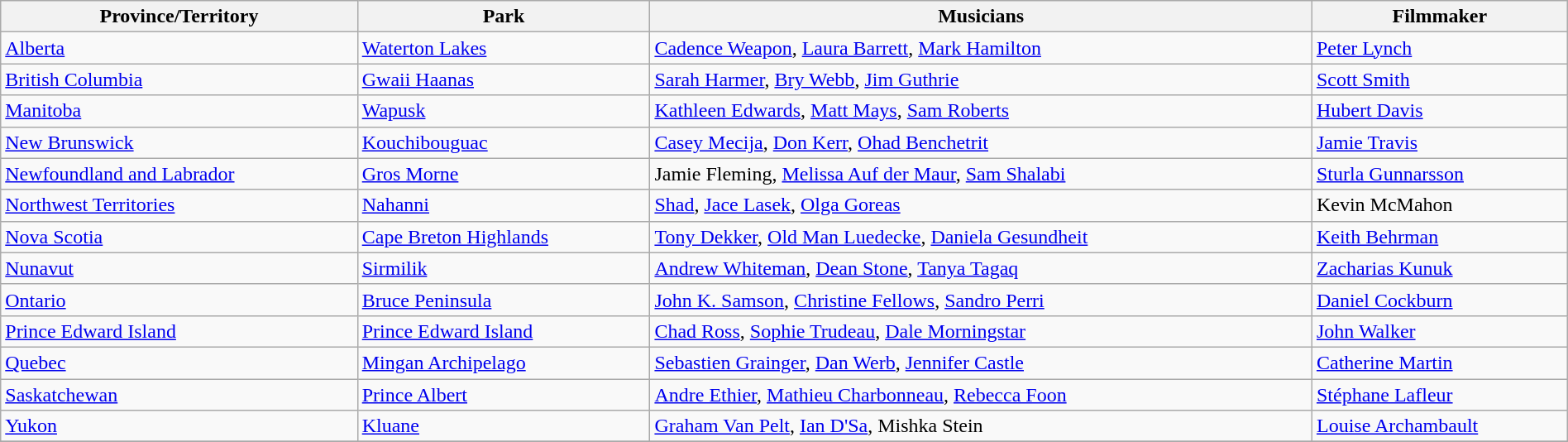<table class="wikitable"  width="100%">
<tr>
<th>Province/Territory</th>
<th>Park</th>
<th>Musicians</th>
<th>Filmmaker</th>
</tr>
<tr>
<td><a href='#'>Alberta</a></td>
<td><a href='#'>Waterton Lakes</a></td>
<td><a href='#'>Cadence Weapon</a>, <a href='#'>Laura Barrett</a>, <a href='#'>Mark Hamilton</a></td>
<td><a href='#'>Peter Lynch</a></td>
</tr>
<tr>
<td><a href='#'>British Columbia</a></td>
<td><a href='#'>Gwaii Haanas</a></td>
<td><a href='#'>Sarah Harmer</a>, <a href='#'>Bry Webb</a>, <a href='#'>Jim Guthrie</a></td>
<td><a href='#'>Scott Smith</a></td>
</tr>
<tr>
<td><a href='#'>Manitoba</a></td>
<td><a href='#'>Wapusk</a></td>
<td><a href='#'>Kathleen Edwards</a>, <a href='#'>Matt Mays</a>, <a href='#'>Sam Roberts</a></td>
<td><a href='#'>Hubert Davis</a></td>
</tr>
<tr>
<td><a href='#'>New Brunswick</a></td>
<td><a href='#'>Kouchibouguac</a></td>
<td><a href='#'>Casey Mecija</a>, <a href='#'>Don Kerr</a>, <a href='#'>Ohad Benchetrit</a></td>
<td><a href='#'>Jamie Travis</a></td>
</tr>
<tr>
<td><a href='#'>Newfoundland and Labrador</a></td>
<td><a href='#'>Gros Morne</a></td>
<td>Jamie Fleming, <a href='#'>Melissa Auf der Maur</a>, <a href='#'>Sam Shalabi</a></td>
<td><a href='#'>Sturla Gunnarsson</a></td>
</tr>
<tr>
<td><a href='#'>Northwest Territories</a></td>
<td><a href='#'>Nahanni</a></td>
<td><a href='#'>Shad</a>, <a href='#'>Jace Lasek</a>, <a href='#'>Olga Goreas</a></td>
<td>Kevin McMahon</td>
</tr>
<tr>
<td><a href='#'>Nova Scotia</a></td>
<td><a href='#'>Cape Breton Highlands</a></td>
<td><a href='#'>Tony Dekker</a>, <a href='#'>Old Man Luedecke</a>, <a href='#'>Daniela Gesundheit</a></td>
<td><a href='#'>Keith Behrman</a></td>
</tr>
<tr>
<td><a href='#'>Nunavut</a></td>
<td><a href='#'>Sirmilik</a></td>
<td><a href='#'>Andrew Whiteman</a>, <a href='#'>Dean Stone</a>, <a href='#'>Tanya Tagaq</a></td>
<td><a href='#'>Zacharias Kunuk</a></td>
</tr>
<tr>
<td><a href='#'>Ontario</a></td>
<td><a href='#'>Bruce Peninsula</a></td>
<td><a href='#'>John K. Samson</a>, <a href='#'>Christine Fellows</a>, <a href='#'>Sandro Perri</a></td>
<td><a href='#'>Daniel Cockburn</a></td>
</tr>
<tr>
<td><a href='#'>Prince Edward Island</a></td>
<td><a href='#'>Prince Edward Island</a></td>
<td><a href='#'>Chad Ross</a>, <a href='#'>Sophie Trudeau</a>, <a href='#'>Dale Morningstar</a></td>
<td><a href='#'>John Walker</a></td>
</tr>
<tr>
<td><a href='#'>Quebec</a></td>
<td><a href='#'>Mingan Archipelago</a></td>
<td><a href='#'>Sebastien Grainger</a>, <a href='#'>Dan Werb</a>, <a href='#'>Jennifer Castle</a></td>
<td><a href='#'>Catherine Martin</a></td>
</tr>
<tr>
<td><a href='#'>Saskatchewan</a></td>
<td><a href='#'>Prince Albert</a></td>
<td><a href='#'>Andre Ethier</a>, <a href='#'>Mathieu Charbonneau</a>, <a href='#'>Rebecca Foon</a></td>
<td><a href='#'>Stéphane Lafleur</a></td>
</tr>
<tr>
<td><a href='#'>Yukon</a></td>
<td><a href='#'>Kluane</a></td>
<td><a href='#'>Graham Van Pelt</a>, <a href='#'>Ian D'Sa</a>, Mishka Stein</td>
<td><a href='#'>Louise Archambault</a></td>
</tr>
<tr>
</tr>
</table>
